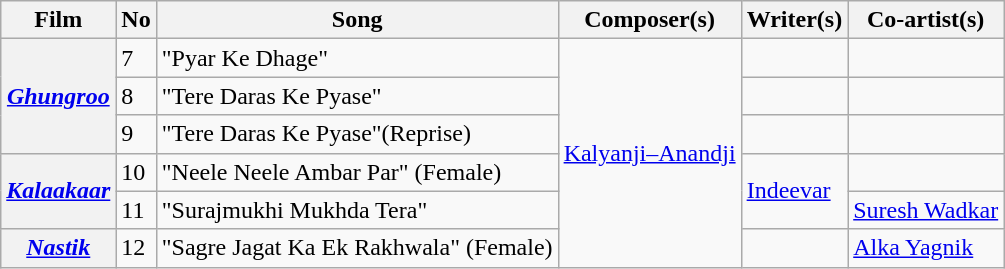<table class="wikitable">
<tr>
<th>Film</th>
<th><strong>No</strong></th>
<th>Song</th>
<th>Composer(s)</th>
<th>Writer(s)</th>
<th>Co-artist(s)</th>
</tr>
<tr>
<th rowspan="3"><em><a href='#'>Ghungroo</a></em></th>
<td>7</td>
<td>"Pyar Ke Dhage"</td>
<td rowspan="6"><a href='#'>Kalyanji–Anandji</a></td>
<td></td>
<td></td>
</tr>
<tr>
<td>8</td>
<td>"Tere Daras Ke Pyase"</td>
<td></td>
<td></td>
</tr>
<tr>
<td>9</td>
<td>"Tere Daras Ke Pyase"(Reprise)</td>
<td></td>
<td></td>
</tr>
<tr>
<th rowspan="2"><em><a href='#'>Kalaakaar</a></em></th>
<td>10</td>
<td>"Neele Neele Ambar Par" (Female)</td>
<td rowspan="2"><a href='#'>Indeevar</a></td>
<td></td>
</tr>
<tr>
<td>11</td>
<td>"Surajmukhi Mukhda Tera"</td>
<td><a href='#'>Suresh Wadkar</a></td>
</tr>
<tr>
<th><a href='#'><em>Nastik</em></a></th>
<td>12</td>
<td>"Sagre Jagat Ka Ek Rakhwala" (Female)</td>
<td></td>
<td><a href='#'>Alka Yagnik</a></td>
</tr>
</table>
